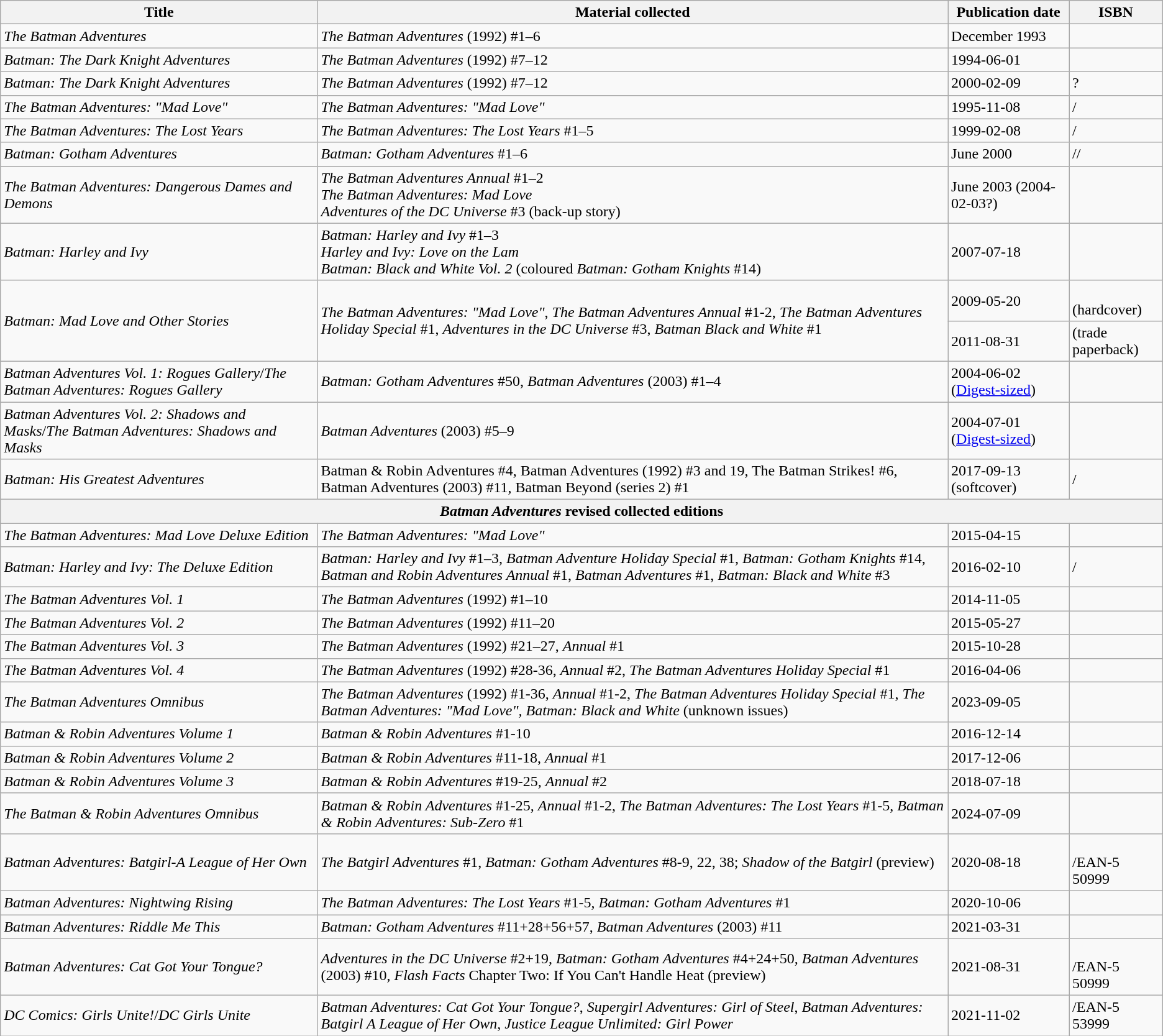<table class="wikitable">
<tr>
<th>Title</th>
<th>Material collected</th>
<th>Publication date</th>
<th>ISBN</th>
</tr>
<tr>
<td><em>The Batman Adventures</em></td>
<td><em>The Batman Adventures</em> (1992) #1–6</td>
<td>December 1993</td>
<td></td>
</tr>
<tr>
<td><em>Batman: The Dark Knight Adventures</em></td>
<td><em>The Batman Adventures</em> (1992) #7–12</td>
<td>1994-06-01</td>
<td><br></td>
</tr>
<tr>
<td><em>Batman: The Dark Knight Adventures</em></td>
<td><em>The Batman Adventures</em> (1992) #7–12</td>
<td>2000-02-09</td>
<td>?</td>
</tr>
<tr>
<td><em>The Batman Adventures: "Mad Love"</em></td>
<td><em>The Batman Adventures: "Mad Love"</em></td>
<td>1995-11-08</td>
<td>/</td>
</tr>
<tr>
<td><em>The Batman Adventures: The Lost Years</em></td>
<td><em>The Batman Adventures: The Lost Years</em> #1–5</td>
<td>1999-02-08</td>
<td>/</td>
</tr>
<tr>
<td><em>Batman: Gotham Adventures</em></td>
<td><em>Batman: Gotham Adventures</em> #1–6</td>
<td>June 2000</td>
<td>//</td>
</tr>
<tr>
<td><em>The Batman Adventures: Dangerous Dames and Demons</em></td>
<td><em>The Batman Adventures Annual</em> #1–2<br><em>The Batman Adventures: Mad Love</em><br><em>Adventures of the DC Universe</em> #3 (back-up story)</td>
<td>June 2003 (2004-02-03?)</td>
<td></td>
</tr>
<tr>
<td><em>Batman: Harley and Ivy</em></td>
<td><em>Batman: Harley and Ivy</em> #1–3<br><em>Harley and Ivy: Love on the Lam</em><br><em>Batman: Black and White Vol. 2</em> (coloured <em>Batman: Gotham Knights</em> #14)</td>
<td>2007-07-18</td>
<td></td>
</tr>
<tr>
<td rowspan=2><em>Batman: Mad Love and Other Stories</em></td>
<td rowspan=2><em>The Batman Adventures: "Mad Love"</em>, <em>The Batman Adventures Annual</em> #1-2, <em>The Batman Adventures Holiday Special</em> #1, <em>Adventures in the DC Universe</em> #3, <em>Batman Black and White</em> #1</td>
<td>2009-05-20</td>
<td><br> (hardcover)</td>
</tr>
<tr>
<td>2011-08-31</td>
<td> (trade paperback)</td>
</tr>
<tr>
<td><em>Batman Adventures Vol. 1: Rogues Gallery</em>/<em>The Batman Adventures: Rogues Gallery</em></td>
<td><em>Batman: Gotham Adventures</em> #50, <em>Batman Adventures</em> (2003) #1–4</td>
<td>2004-06-02 (<a href='#'>Digest-sized</a>)</td>
<td></td>
</tr>
<tr>
<td><em>Batman Adventures Vol. 2: Shadows and Masks</em>/<em>The Batman Adventures: Shadows and Masks</em></td>
<td><em>Batman Adventures</em> (2003) #5–9</td>
<td>2004-07-01 (<a href='#'>Digest-sized</a>)</td>
<td></td>
</tr>
<tr>
<td><em>Batman: His Greatest Adventures</em></td>
<td>Batman & Robin Adventures #4, Batman Adventures (1992) #3 and 19, The Batman Strikes! #6, Batman Adventures (2003) #11, Batman Beyond (series 2) #1</td>
<td>2017-09-13 (softcover)</td>
<td>/</td>
</tr>
<tr>
<th colspan="4"><em>Batman Adventures</em> revised collected editions</th>
</tr>
<tr>
<td><em>The Batman Adventures: Mad Love Deluxe Edition</em></td>
<td><em>The Batman Adventures: "Mad Love"</em></td>
<td>2015-04-15</td>
<td></td>
</tr>
<tr>
<td><em>Batman: Harley and Ivy: The Deluxe Edition</em></td>
<td><em>Batman: Harley and Ivy</em> #1–3, <em>Batman Adventure Holiday Special</em> #1, <em>Batman: Gotham Knights</em> #14, <em>Batman and Robin Adventures Annual</em> #1, <em>Batman Adventures</em> #1, <em>Batman: Black and White</em> #3</td>
<td>2016-02-10</td>
<td>/</td>
</tr>
<tr>
<td><em>The Batman Adventures Vol. 1</em></td>
<td><em>The Batman Adventures</em> (1992) #1–10</td>
<td>2014-11-05</td>
<td></td>
</tr>
<tr>
<td><em>The Batman Adventures Vol. 2</em></td>
<td><em>The Batman Adventures</em> (1992) #11–20</td>
<td>2015-05-27</td>
<td></td>
</tr>
<tr>
<td><em>The Batman Adventures Vol. 3</em></td>
<td><em>The Batman Adventures</em> (1992) #21–27, <em>Annual</em> #1</td>
<td>2015-10-28</td>
<td></td>
</tr>
<tr>
<td><em>The Batman Adventures Vol. 4</em></td>
<td><em>The Batman Adventures</em> (1992) #28-36, <em>Annual</em> #2, <em>The Batman Adventures Holiday Special</em> #1</td>
<td>2016-04-06</td>
<td></td>
</tr>
<tr>
<td><em>The Batman Adventures Omnibus</em></td>
<td><em>The Batman Adventures</em> (1992) #1-36, <em>Annual</em> #1-2, <em>The Batman Adventures Holiday Special</em> #1, <em>The Batman Adventures: "Mad Love", Batman: Black and White</em> (unknown issues)</td>
<td>2023-09-05</td>
<td></td>
</tr>
<tr>
<td><em>Batman & Robin Adventures Volume 1</em></td>
<td><em>Batman & Robin Adventures</em> #1-10</td>
<td>2016-12-14</td>
<td></td>
</tr>
<tr>
<td><em>Batman & Robin Adventures Volume 2</em></td>
<td><em>Batman & Robin Adventures</em> #11-18, <em>Annual</em> #1</td>
<td>2017-12-06</td>
<td></td>
</tr>
<tr>
<td><em>Batman & Robin Adventures Volume 3</em></td>
<td><em>Batman & Robin Adventures</em> #19-25, <em>Annual</em> #2</td>
<td>2018-07-18</td>
<td></td>
</tr>
<tr>
<td><em>The Batman & Robin Adventures Omnibus</em></td>
<td><em>Batman & Robin Adventures</em> #1-25, <em>Annual</em> #1-2, <em>The Batman Adventures: The Lost Years</em> #1-5, <em>Batman & Robin Adventures: Sub-Zero</em> #1</td>
<td>2024-07-09</td>
<td></td>
</tr>
<tr>
<td><em>Batman Adventures: Batgirl-A League of Her Own</em></td>
<td><em>The Batgirl Adventures</em> #1, <em>Batman: Gotham Adventures</em> #8-9, 22, 38; <em>Shadow of the Batgirl</em> (preview)</td>
<td>2020-08-18</td>
<td><br>/EAN-5 50999</td>
</tr>
<tr>
<td><em>Batman Adventures: Nightwing Rising</em></td>
<td><em>The Batman Adventures: The Lost Years</em> #1-5, <em>Batman: Gotham Adventures</em> #1</td>
<td>2020-10-06</td>
<td><br></td>
</tr>
<tr>
<td><em>Batman Adventures: Riddle Me This</em></td>
<td><em>Batman: Gotham Adventures</em> #11+28+56+57, <em>Batman Adventures</em> (2003) #11</td>
<td>2021-03-31</td>
<td><br></td>
</tr>
<tr>
<td><em>Batman Adventures: Cat Got Your Tongue?</em></td>
<td><em>Adventures in the DC Universe</em> #2+19, <em>Batman: Gotham Adventures</em> #4+24+50, <em>Batman Adventures</em> (2003) #10, <em>Flash Facts</em> Chapter Two: If You Can't Handle Heat (preview)</td>
<td>2021-08-31</td>
<td><br>/EAN-5 50999</td>
</tr>
<tr>
<td><em>DC Comics: Girls Unite!</em>/<em>DC Girls Unite</em></td>
<td><em>Batman Adventures: Cat Got Your Tongue?</em>, <em>Supergirl Adventures: Girl of Steel</em>, <em>Batman Adventures: Batgirl A League of Her Own</em>, <em>Justice League Unlimited: Girl Power</em></td>
<td>2021-11-02</td>
<td>/EAN-5 53999</td>
</tr>
</table>
